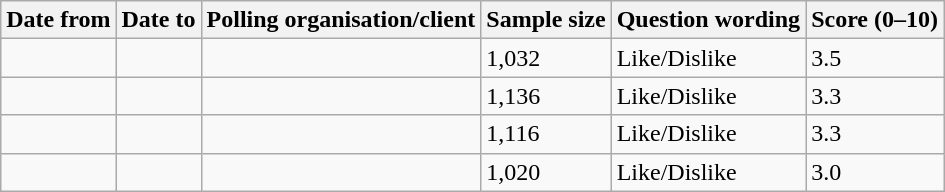<table class="wikitable sortable">
<tr>
<th>Date from</th>
<th>Date to</th>
<th>Polling organisation/client</th>
<th>Sample size</th>
<th>Question wording</th>
<th>Score (0–10)</th>
</tr>
<tr>
<td></td>
<td></td>
<td></td>
<td>1,032</td>
<td>Like/Dislike</td>
<td>3.5</td>
</tr>
<tr>
<td></td>
<td></td>
<td></td>
<td>1,136</td>
<td>Like/Dislike</td>
<td>3.3</td>
</tr>
<tr>
<td></td>
<td></td>
<td></td>
<td>1,116</td>
<td>Like/Dislike</td>
<td>3.3</td>
</tr>
<tr>
<td></td>
<td></td>
<td></td>
<td>1,020</td>
<td>Like/Dislike</td>
<td>3.0</td>
</tr>
</table>
